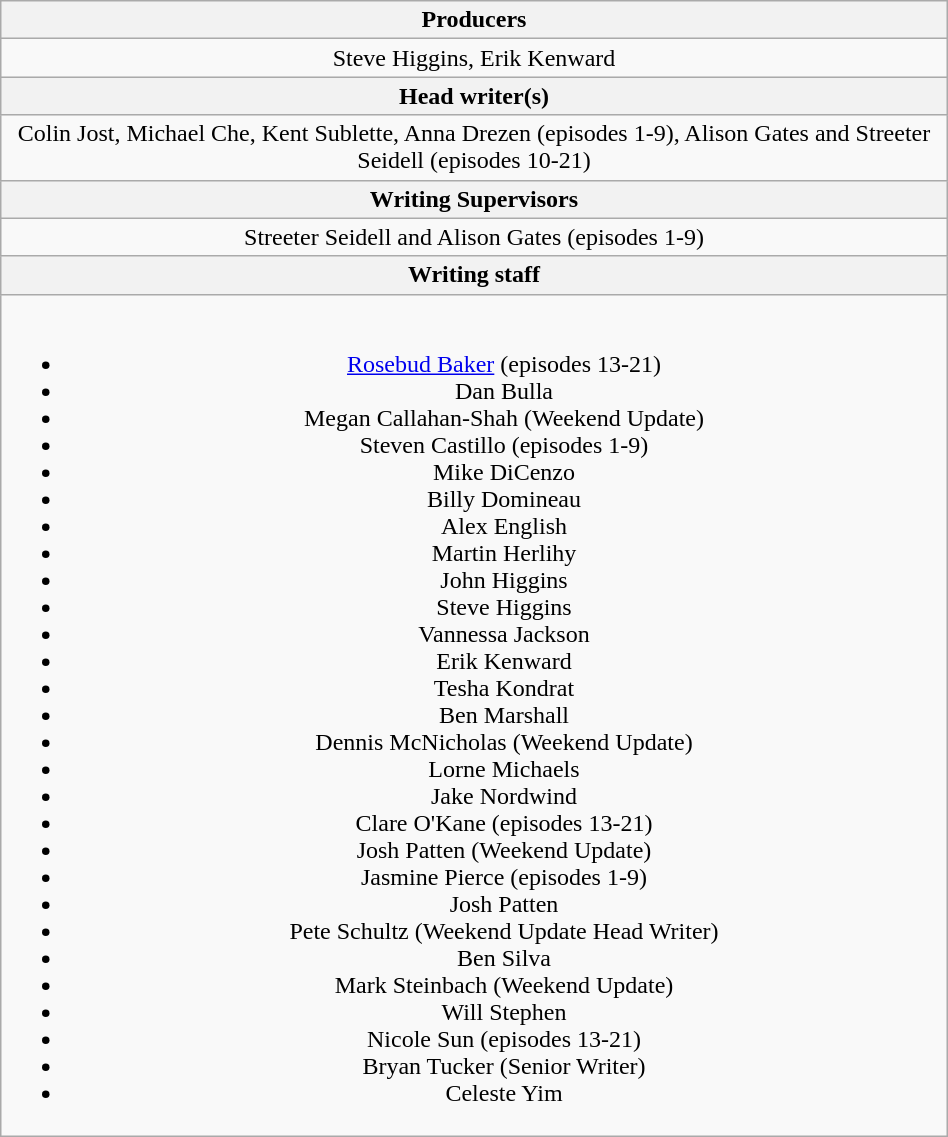<table class="wikitable plainrowheaders"  style="text-align:center; width:50%;">
<tr>
<th><strong>Producers</strong></th>
</tr>
<tr>
<td>Steve Higgins, Erik Kenward</td>
</tr>
<tr>
<th><strong>Head writer(s)</strong></th>
</tr>
<tr>
<td>Colin Jost, Michael Che, Kent Sublette, Anna Drezen (episodes 1-9), Alison Gates and Streeter Seidell (episodes 10-21)</td>
</tr>
<tr>
<th><strong>Writing Supervisors</strong></th>
</tr>
<tr>
<td>Streeter Seidell and Alison Gates (episodes 1-9)</td>
</tr>
<tr>
<th><strong>Writing staff</strong></th>
</tr>
<tr>
<td><br><ul><li><a href='#'>Rosebud Baker</a> (episodes 13-21)</li><li>Dan Bulla</li><li>Megan Callahan-Shah (Weekend Update)</li><li>Steven Castillo (episodes 1-9)</li><li>Mike DiCenzo</li><li>Billy Domineau</li><li>Alex English</li><li>Martin Herlihy</li><li>John Higgins</li><li>Steve Higgins</li><li>Vannessa Jackson</li><li>Erik Kenward</li><li>Tesha Kondrat</li><li>Ben Marshall</li><li>Dennis McNicholas (Weekend Update)</li><li>Lorne Michaels</li><li>Jake Nordwind</li><li>Clare O'Kane (episodes 13-21)</li><li>Josh Patten (Weekend Update)</li><li>Jasmine Pierce (episodes 1-9)</li><li>Josh Patten</li><li>Pete Schultz (Weekend Update Head Writer)</li><li>Ben Silva</li><li>Mark Steinbach (Weekend Update)</li><li>Will Stephen</li><li>Nicole Sun (episodes 13-21)</li><li>Bryan Tucker (Senior Writer)</li><li>Celeste Yim</li></ul></td>
</tr>
</table>
